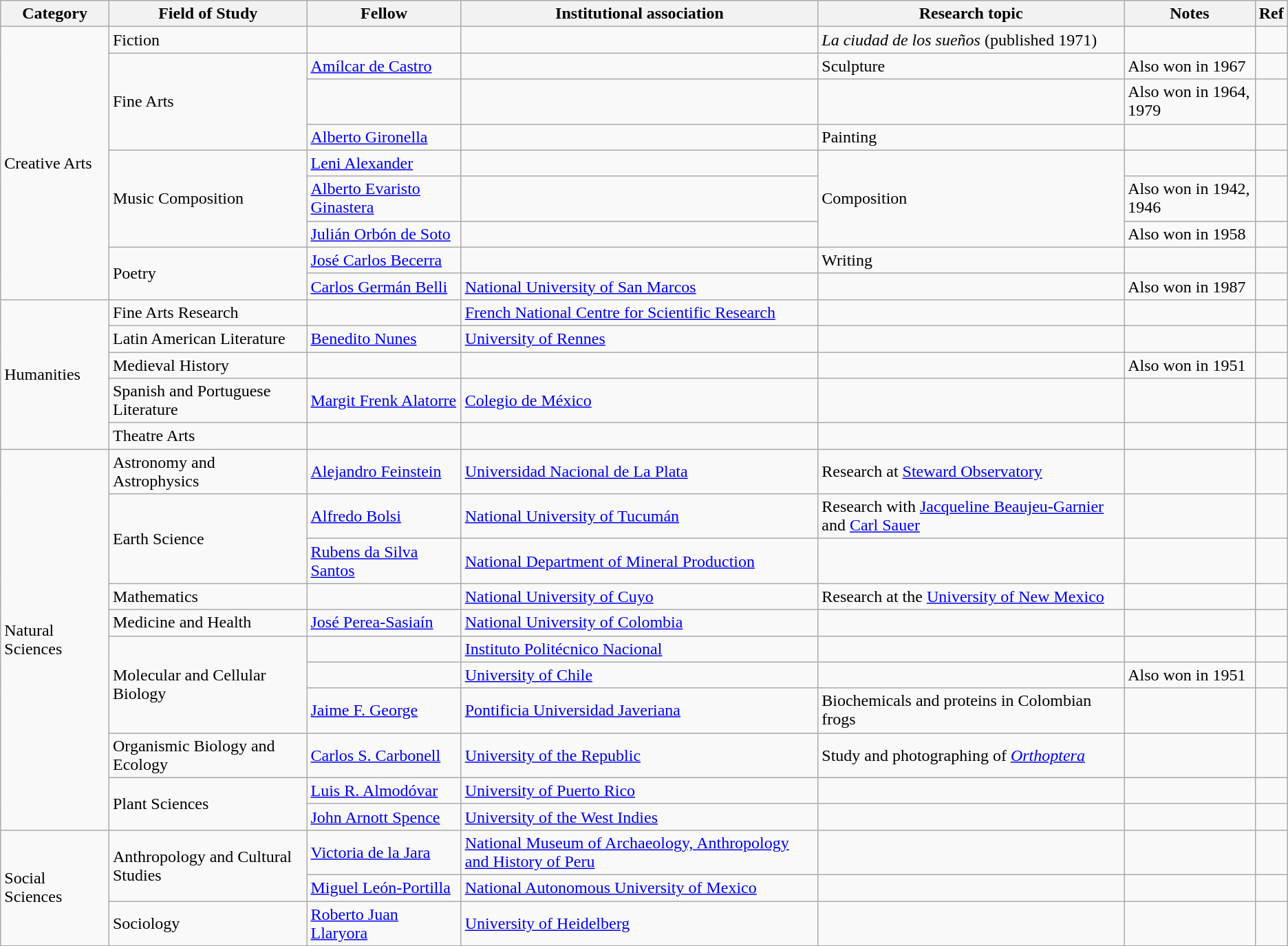<table class="wikitable sortable static-row-numbers static-row-header-text">
<tr>
<th>Category</th>
<th>Field of Study</th>
<th>Fellow</th>
<th>Institutional association </th>
<th>Research topic</th>
<th>Notes</th>
<th class="unsortable">Ref</th>
</tr>
<tr>
<td rowspan="9">Creative Arts</td>
<td>Fiction</td>
<td></td>
<td></td>
<td><em>La ciudad de los sueños</em> (published 1971)</td>
<td></td>
<td></td>
</tr>
<tr>
<td rowspan="3">Fine Arts</td>
<td><a href='#'>Amílcar de Castro</a></td>
<td></td>
<td>Sculpture</td>
<td>Also won in 1967</td>
<td></td>
</tr>
<tr>
<td></td>
<td></td>
<td></td>
<td>Also won in 1964, 1979</td>
<td></td>
</tr>
<tr>
<td><a href='#'>Alberto Gironella</a></td>
<td></td>
<td>Painting</td>
<td></td>
<td></td>
</tr>
<tr>
<td rowspan="3">Music Composition</td>
<td><a href='#'>Leni Alexander</a></td>
<td></td>
<td rowspan="3">Composition</td>
<td></td>
<td></td>
</tr>
<tr>
<td><a href='#'>Alberto Evaristo Ginastera</a></td>
<td></td>
<td>Also won in 1942, 1946</td>
<td></td>
</tr>
<tr>
<td><a href='#'>Julián Orbón de Soto</a></td>
<td></td>
<td>Also won in 1958</td>
<td></td>
</tr>
<tr>
<td rowspan="2">Poetry</td>
<td><a href='#'>José Carlos Becerra</a></td>
<td></td>
<td>Writing</td>
<td></td>
<td></td>
</tr>
<tr>
<td><a href='#'>Carlos Germán Belli</a></td>
<td><a href='#'>National University of San Marcos</a></td>
<td></td>
<td>Also won in 1987</td>
<td></td>
</tr>
<tr>
<td rowspan="5">Humanities</td>
<td>Fine Arts Research</td>
<td></td>
<td><a href='#'>French National Centre for Scientific Research</a></td>
<td></td>
<td></td>
<td></td>
</tr>
<tr>
<td>Latin American Literature</td>
<td><a href='#'>Benedito Nunes</a></td>
<td><a href='#'>University of Rennes</a></td>
<td></td>
<td></td>
<td></td>
</tr>
<tr>
<td>Medieval History</td>
<td></td>
<td></td>
<td></td>
<td>Also won in 1951</td>
<td></td>
</tr>
<tr>
<td>Spanish and Portuguese Literature</td>
<td><a href='#'>Margit Frenk Alatorre</a></td>
<td><a href='#'>Colegio de México</a></td>
<td></td>
<td></td>
<td></td>
</tr>
<tr>
<td>Theatre Arts</td>
<td></td>
<td></td>
<td></td>
<td></td>
<td></td>
</tr>
<tr>
<td rowspan="11">Natural Sciences</td>
<td>Astronomy and Astrophysics</td>
<td><a href='#'>Alejandro Feinstein</a></td>
<td><a href='#'>Universidad Nacional de La Plata</a></td>
<td>Research at <a href='#'>Steward Observatory</a></td>
<td></td>
<td></td>
</tr>
<tr>
<td rowspan="2">Earth Science</td>
<td><a href='#'>Alfredo Bolsi</a></td>
<td><a href='#'>National University of Tucumán</a></td>
<td>Research with <a href='#'>Jacqueline Beaujeu-Garnier</a> and <a href='#'>Carl Sauer</a></td>
<td></td>
<td></td>
</tr>
<tr>
<td><a href='#'>Rubens da Silva Santos</a></td>
<td><a href='#'>National Department of Mineral Production</a></td>
<td></td>
<td></td>
<td></td>
</tr>
<tr>
<td>Mathematics</td>
<td></td>
<td><a href='#'>National University of Cuyo</a></td>
<td>Research at the <a href='#'>University of New Mexico</a></td>
<td></td>
<td></td>
</tr>
<tr>
<td>Medicine and Health</td>
<td><a href='#'>José Perea-Sasiaín</a></td>
<td><a href='#'>National University of Colombia</a></td>
<td></td>
<td></td>
<td></td>
</tr>
<tr>
<td rowspan="3">Molecular and Cellular Biology</td>
<td></td>
<td><a href='#'>Instituto Politécnico Nacional</a></td>
<td></td>
<td></td>
<td></td>
</tr>
<tr>
<td></td>
<td><a href='#'>University of Chile</a></td>
<td></td>
<td>Also won in 1951</td>
<td></td>
</tr>
<tr>
<td><a href='#'>Jaime F. George</a></td>
<td><a href='#'>Pontificia Universidad Javeriana</a></td>
<td>Biochemicals and proteins in Colombian frogs</td>
<td></td>
<td></td>
</tr>
<tr>
<td>Organismic Biology and Ecology</td>
<td><a href='#'>Carlos S. Carbonell</a></td>
<td><a href='#'>University of the Republic</a></td>
<td>Study and photographing of <em><a href='#'>Orthoptera</a></em></td>
<td></td>
<td></td>
</tr>
<tr>
<td rowspan="2">Plant Sciences</td>
<td><a href='#'>Luis R. Almodóvar</a></td>
<td><a href='#'>University of Puerto Rico</a></td>
<td></td>
<td></td>
<td></td>
</tr>
<tr>
<td><a href='#'>John Arnott Spence</a></td>
<td><a href='#'>University of the West Indies</a></td>
<td></td>
<td></td>
<td></td>
</tr>
<tr>
<td rowspan="3">Social Sciences</td>
<td rowspan="2">Anthropology and Cultural Studies</td>
<td><a href='#'>Victoria de la Jara</a></td>
<td><a href='#'>National Museum of Archaeology, Anthropology and History of Peru</a></td>
<td></td>
<td></td>
<td></td>
</tr>
<tr>
<td><a href='#'>Miguel León-Portilla</a></td>
<td><a href='#'>National Autonomous University of Mexico</a></td>
<td></td>
<td></td>
<td></td>
</tr>
<tr>
<td>Sociology</td>
<td><a href='#'>Roberto Juan Llaryora</a></td>
<td><a href='#'>University of Heidelberg</a></td>
<td></td>
<td></td>
<td></td>
</tr>
</table>
